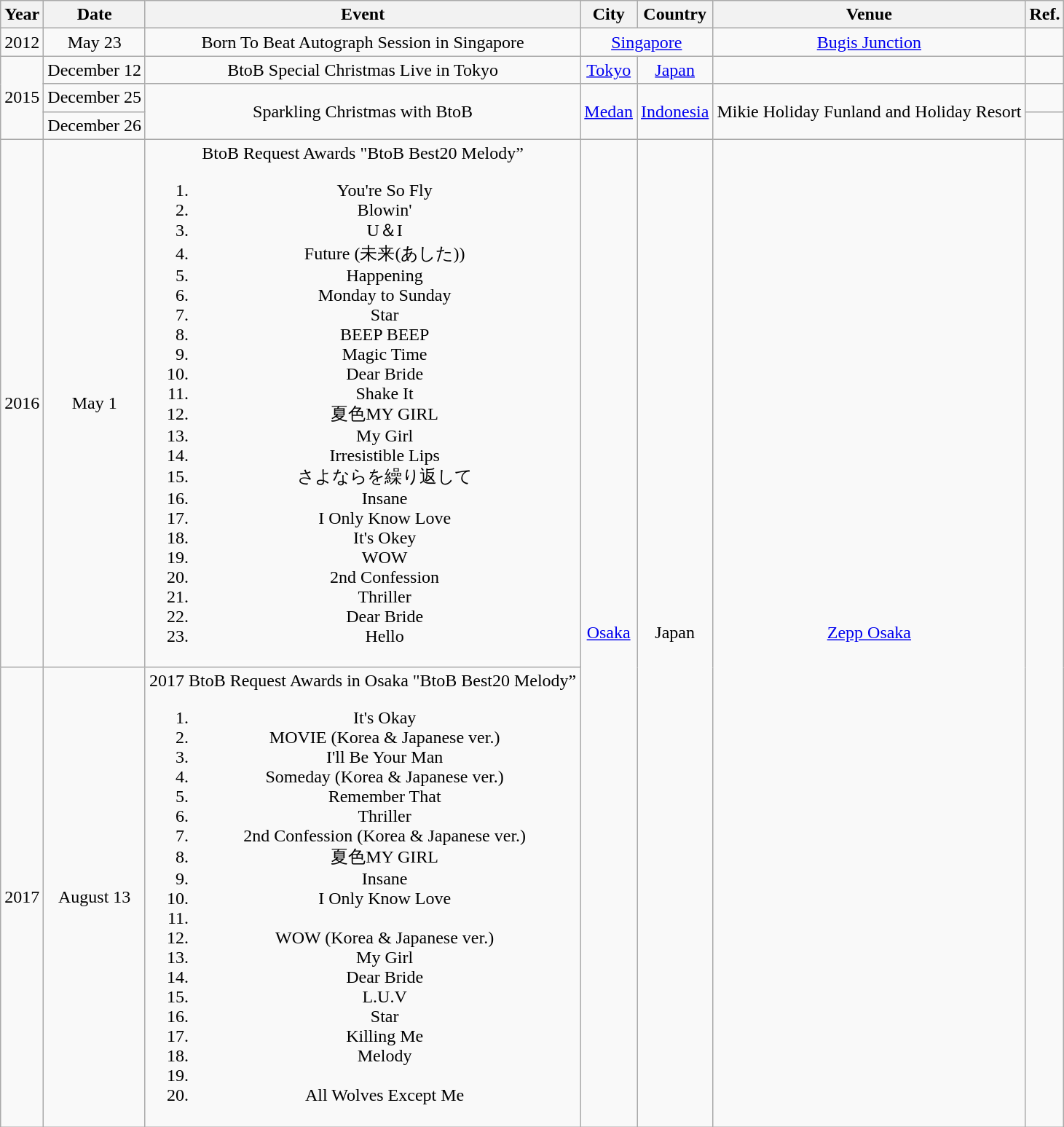<table class="wikitable" style="text-align:center;">
<tr>
<th>Year</th>
<th>Date</th>
<th>Event</th>
<th>City</th>
<th>Country</th>
<th>Venue</th>
<th>Ref.</th>
</tr>
<tr>
<td>2012</td>
<td>May 23</td>
<td>Born To Beat Autograph Session in Singapore</td>
<td colspan="2"><a href='#'>Singapore</a></td>
<td><a href='#'>Bugis Junction</a></td>
<td></td>
</tr>
<tr>
<td rowspan="3">2015</td>
<td>December 12</td>
<td>BtoB Special Christmas Live in Tokyo</td>
<td><a href='#'>Tokyo</a></td>
<td><a href='#'>Japan</a></td>
<td></td>
<td></td>
</tr>
<tr>
<td>December 25</td>
<td rowspan="2">Sparkling Christmas with BtoB</td>
<td rowspan="2"><a href='#'>Medan</a></td>
<td rowspan="2"><a href='#'>Indonesia</a></td>
<td rowspan="2">Mikie Holiday Funland and Holiday Resort</td>
<td></td>
</tr>
<tr>
<td>December 26</td>
<td></td>
</tr>
<tr>
<td>2016</td>
<td>May 1</td>
<td>BtoB Request Awards "BtoB Best20 Melody”<br><ol><li>You're So Fly</li><li>Blowin'</li><li>U＆I</li><li>Future (未来(あした))</li><li>Happening</li><li>Monday to Sunday</li><li>Star</li><li>BEEP BEEP</li><li>Magic Time</li><li>Dear Bride</li><li>Shake It</li><li>夏色MY GIRL</li><li>My Girl</li><li>Irresistible Lips</li><li>さよならを繰り返して</li><li>Insane</li><li>I Only Know Love</li><li>It's Okey</li><li>WOW</li><li>2nd Confession</li><li>Thriller</li><li>Dear Bride</li><li>Hello</li></ol></td>
<td rowspan="2"><a href='#'>Osaka</a></td>
<td rowspan="2">Japan</td>
<td rowspan="2"><a href='#'>Zepp Osaka</a></td>
<td rowspan="2"></td>
</tr>
<tr>
<td>2017</td>
<td>August 13</td>
<td>2017 BtoB Request Awards in Osaka "BtoB Best20 Melody”<br><ol><li>It's Okay</li><li>MOVIE (Korea & Japanese ver.)</li><li>I'll Be Your Man</li><li>Someday (Korea & Japanese ver.)</li><li>Remember That</li><li>Thriller</li><li>2nd Confession (Korea & Japanese ver.)</li><li>夏色MY GIRL</li><li>Insane</li><li>I Only Know Love</li><li></li><li>WOW (Korea & Japanese ver.)</li><li>My Girl</li><li>Dear Bride</li><li>L.U.V</li><li>Star</li><li>Killing Me</li><li>Melody</li><li></li><li>All Wolves Except Me</li></ol></td>
</tr>
</table>
